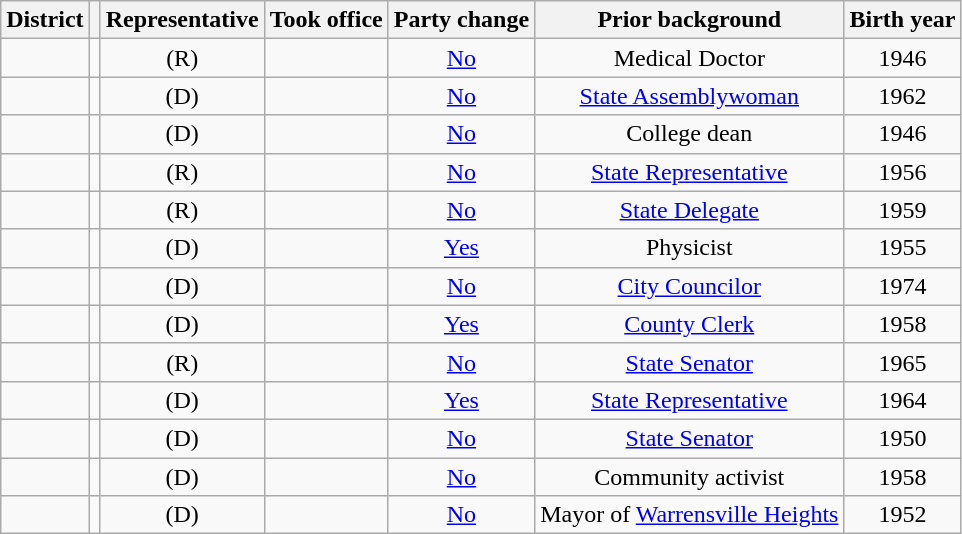<table class="sortable wikitable" style="text-align:center">
<tr>
<th>District</th>
<th></th>
<th>Representative</th>
<th>Took office</th>
<th>Party change</th>
<th>Prior background</th>
<th>Birth year</th>
</tr>
<tr>
<td></td>
<td></td>
<td> (R)</td>
<td></td>
<td><a href='#'>No</a></td>
<td>Medical Doctor</td>
<td>1946</td>
</tr>
<tr>
<td></td>
<td></td>
<td> (D)</td>
<td></td>
<td><a href='#'>No</a></td>
<td><a href='#'>State Assemblywoman</a></td>
<td>1962</td>
</tr>
<tr>
<td></td>
<td></td>
<td> (D)</td>
<td></td>
<td><a href='#'>No</a></td>
<td>College dean</td>
<td>1946</td>
</tr>
<tr>
<td></td>
<td></td>
<td> (R)</td>
<td></td>
<td><a href='#'>No</a></td>
<td><a href='#'>State Representative</a></td>
<td>1956</td>
</tr>
<tr>
<td></td>
<td></td>
<td> (R)</td>
<td></td>
<td><a href='#'>No</a></td>
<td><a href='#'>State Delegate</a></td>
<td>1959</td>
</tr>
<tr>
<td></td>
<td></td>
<td> (D)</td>
<td></td>
<td><a href='#'>Yes</a></td>
<td>Physicist</td>
<td>1955</td>
</tr>
<tr>
<td></td>
<td></td>
<td> (D)</td>
<td></td>
<td><a href='#'>No</a></td>
<td><a href='#'>City Councilor</a></td>
<td>1974</td>
</tr>
<tr>
<td></td>
<td></td>
<td> (D)</td>
<td></td>
<td><a href='#'>Yes</a></td>
<td><a href='#'>County Clerk</a></td>
<td>1958</td>
</tr>
<tr>
<td></td>
<td></td>
<td> (R)</td>
<td></td>
<td><a href='#'>No</a></td>
<td><a href='#'>State Senator</a></td>
<td>1965</td>
</tr>
<tr>
<td></td>
<td></td>
<td> (D)</td>
<td></td>
<td><a href='#'>Yes</a></td>
<td><a href='#'>State Representative</a></td>
<td>1964</td>
</tr>
<tr>
<td></td>
<td></td>
<td> (D)</td>
<td></td>
<td><a href='#'>No</a></td>
<td><a href='#'>State Senator</a></td>
<td>1950</td>
</tr>
<tr>
<td></td>
<td></td>
<td> (D)</td>
<td></td>
<td><a href='#'>No</a></td>
<td>Community activist</td>
<td>1958</td>
</tr>
<tr>
<td></td>
<td></td>
<td> (D)</td>
<td></td>
<td><a href='#'>No</a></td>
<td>Mayor of <a href='#'>Warrensville Heights</a></td>
<td>1952</td>
</tr>
</table>
